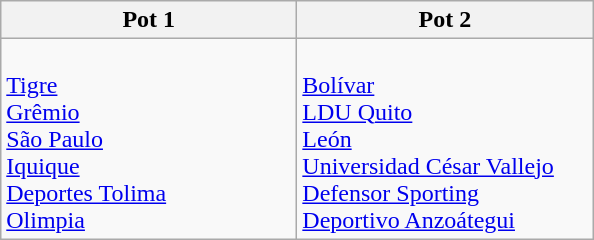<table class="wikitable">
<tr>
<th width=190>Pot 1</th>
<th width=190>Pot 2</th>
</tr>
<tr valign=top>
<td><br> <a href='#'>Tigre</a><br>
 <a href='#'>Grêmio</a><br>
 <a href='#'>São Paulo</a><br>
 <a href='#'>Iquique</a><br>
 <a href='#'>Deportes Tolima</a><br>
 <a href='#'>Olimpia</a></td>
<td><br> <a href='#'>Bolívar</a><br>
 <a href='#'>LDU Quito</a><br>
 <a href='#'>León</a><br>
 <a href='#'>Universidad César Vallejo</a><br>
 <a href='#'>Defensor Sporting</a><br>
 <a href='#'>Deportivo Anzoátegui</a></td>
</tr>
</table>
